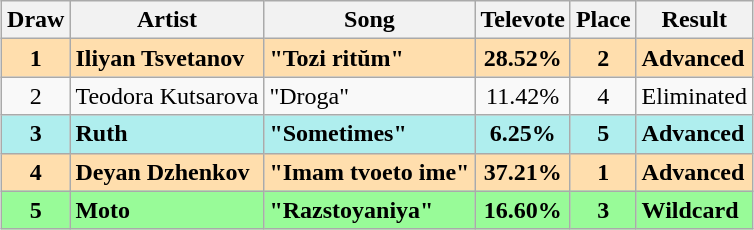<table class="sortable wikitable" style="margin: 1em auto 1em auto; text-align:center">
<tr>
<th>Draw</th>
<th>Artist</th>
<th>Song</th>
<th>Televote</th>
<th>Place</th>
<th>Result</th>
</tr>
<tr style="font-weight:bold; background:navajowhite;">
<td>1</td>
<td align="left">Iliyan Tsvetanov</td>
<td align="left">"Tozi ritŭm"</td>
<td>28.52%</td>
<td>2</td>
<td align="left">Advanced</td>
</tr>
<tr>
<td>2</td>
<td align="left">Teodora Kutsarova</td>
<td align="left">"Droga"</td>
<td>11.42%</td>
<td>4</td>
<td align="left">Eliminated</td>
</tr>
<tr style="font-weight:bold; background:paleturquoise;">
<td>3</td>
<td align="left">Ruth</td>
<td align="left">"Sometimes"</td>
<td>6.25%</td>
<td>5</td>
<td align="left">Advanced</td>
</tr>
<tr style="font-weight:bold; background:navajowhite;">
<td>4</td>
<td align="left">Deyan Dzhenkov</td>
<td align="left">"Imam tvoeto ime"</td>
<td>37.21%</td>
<td>1</td>
<td align="left">Advanced</td>
</tr>
<tr style="font-weight:bold; background:palegreen;">
<td>5</td>
<td align="left">Moto</td>
<td align="left">"Razstoyaniya"</td>
<td>16.60%</td>
<td>3</td>
<td align="left">Wildcard</td>
</tr>
</table>
